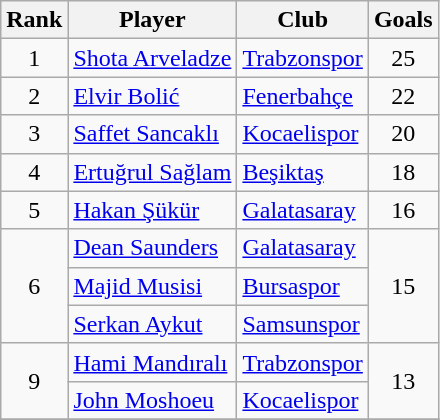<table class="wikitable" style="text-align:left">
<tr>
<th>Rank</th>
<th>Player</th>
<th>Club</th>
<th>Goals</th>
</tr>
<tr>
<td align=center>1</td>
<td> <a href='#'>Shota Arveladze</a></td>
<td><a href='#'>Trabzonspor</a></td>
<td align=center>25</td>
</tr>
<tr>
<td align=center>2</td>
<td> <a href='#'>Elvir Bolić</a></td>
<td><a href='#'>Fenerbahçe</a></td>
<td align=center>22</td>
</tr>
<tr>
<td align=center>3</td>
<td> <a href='#'>Saffet Sancaklı</a></td>
<td><a href='#'>Kocaelispor</a></td>
<td align=center>20</td>
</tr>
<tr>
<td align=center>4</td>
<td> <a href='#'>Ertuğrul Sağlam</a></td>
<td><a href='#'>Beşiktaş</a></td>
<td align=center>18</td>
</tr>
<tr>
<td align=center>5</td>
<td> <a href='#'>Hakan Şükür</a></td>
<td><a href='#'>Galatasaray</a></td>
<td align=center>16</td>
</tr>
<tr>
<td rowspan="3" align=center>6</td>
<td> <a href='#'>Dean Saunders</a></td>
<td><a href='#'>Galatasaray</a></td>
<td rowspan="3" align=center>15</td>
</tr>
<tr>
<td> <a href='#'>Majid Musisi</a></td>
<td><a href='#'>Bursaspor</a></td>
</tr>
<tr>
<td> <a href='#'>Serkan Aykut</a></td>
<td><a href='#'>Samsunspor</a></td>
</tr>
<tr>
<td rowspan="2" align=center>9</td>
<td> <a href='#'>Hami Mandıralı</a></td>
<td><a href='#'>Trabzonspor</a></td>
<td rowspan="2" align=center>13</td>
</tr>
<tr>
<td> <a href='#'>John Moshoeu</a></td>
<td><a href='#'>Kocaelispor</a></td>
</tr>
<tr>
</tr>
</table>
